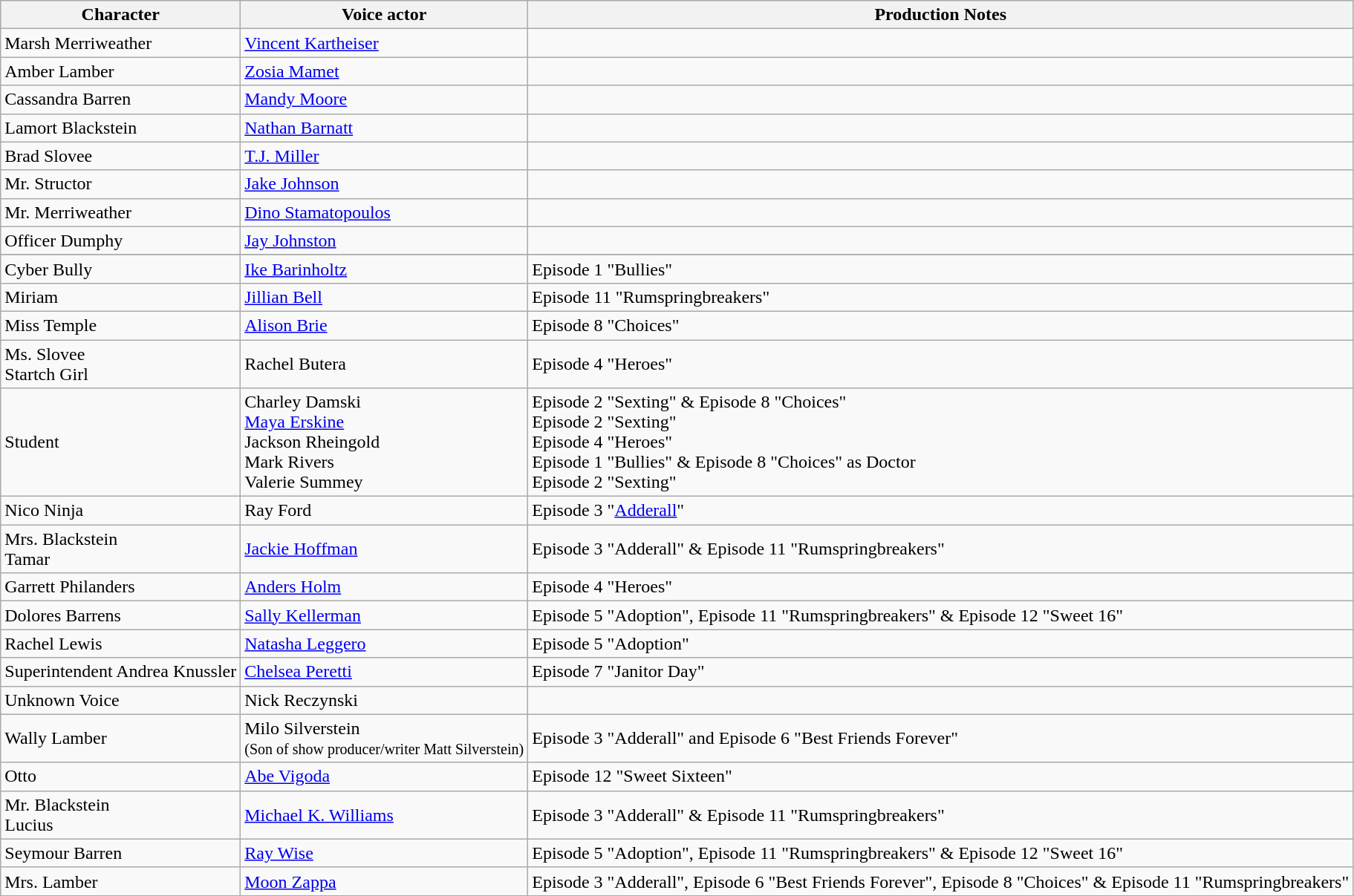<table class="wikitable">
<tr>
<th>Character</th>
<th>Voice actor</th>
<th>Production Notes</th>
</tr>
<tr style="vertical-align: top; text-align: left;">
<td>Marsh Merriweather</td>
<td><a href='#'>Vincent Kartheiser</a></td>
<td></td>
</tr>
<tr>
<td>Amber Lamber</td>
<td><a href='#'>Zosia Mamet</a></td>
<td></td>
</tr>
<tr>
<td>Cassandra Barren</td>
<td><a href='#'>Mandy Moore</a></td>
<td></td>
</tr>
<tr>
<td>Lamort Blackstein</td>
<td><a href='#'>Nathan Barnatt</a></td>
<td></td>
</tr>
<tr>
<td>Brad Slovee</td>
<td><a href='#'>T.J. Miller</a></td>
<td></td>
</tr>
<tr>
<td>Mr. Structor</td>
<td><a href='#'>Jake Johnson</a></td>
<td></td>
</tr>
<tr>
<td>Mr. Merriweather</td>
<td><a href='#'>Dino Stamatopoulos</a></td>
<td></td>
</tr>
<tr>
<td>Officer Dumphy</td>
<td><a href='#'>Jay Johnston</a></td>
<td></td>
</tr>
<tr>
</tr>
<tr>
<td>Cyber Bully</td>
<td><a href='#'>Ike Barinholtz</a></td>
<td>Episode 1 "Bullies"</td>
</tr>
<tr>
<td>Miriam</td>
<td><a href='#'>Jillian Bell</a></td>
<td>Episode 11 "Rumspringbreakers"</td>
</tr>
<tr>
<td>Miss Temple</td>
<td><a href='#'>Alison Brie</a></td>
<td>Episode 8 "Choices"</td>
</tr>
<tr>
<td>Ms. Slovee<br>Startch Girl</td>
<td>Rachel Butera</td>
<td>Episode 4 "Heroes"</td>
</tr>
<tr>
<td>Student</td>
<td>Charley Damski<br><a href='#'>Maya Erskine</a><br>Jackson Rheingold<br>Mark Rivers<br>Valerie Summey</td>
<td>Episode 2 "Sexting" & Episode 8 "Choices"<br>Episode 2 "Sexting"<br>Episode 4 "Heroes"<br>Episode 1 "Bullies" & Episode 8 "Choices" as Doctor<br>Episode 2 "Sexting"</td>
</tr>
<tr>
<td>Nico Ninja</td>
<td>Ray Ford</td>
<td>Episode 3 "<a href='#'>Adderall</a>"</td>
</tr>
<tr>
<td>Mrs. Blackstein<br>Tamar</td>
<td><a href='#'>Jackie Hoffman</a></td>
<td>Episode 3 "Adderall" & Episode 11 "Rumspringbreakers"</td>
</tr>
<tr>
<td>Garrett Philanders</td>
<td><a href='#'>Anders Holm</a></td>
<td>Episode 4 "Heroes"</td>
</tr>
<tr>
<td>Dolores Barrens</td>
<td><a href='#'>Sally Kellerman</a></td>
<td>Episode 5 "Adoption", Episode 11 "Rumspringbreakers" & Episode 12 "Sweet 16"</td>
</tr>
<tr>
<td>Rachel Lewis</td>
<td><a href='#'>Natasha Leggero</a></td>
<td>Episode 5 "Adoption"</td>
</tr>
<tr>
<td>Superintendent Andrea Knussler</td>
<td><a href='#'>Chelsea Peretti</a></td>
<td>Episode 7 "Janitor Day"</td>
</tr>
<tr>
<td>Unknown Voice</td>
<td>Nick Reczynski</td>
<td></td>
</tr>
<tr>
<td>Wally Lamber</td>
<td>Milo Silverstein<br><small>(Son of show producer/writer Matt Silverstein)</small></td>
<td>Episode 3 "Adderall" and Episode 6 "Best Friends Forever"</td>
</tr>
<tr>
<td>Otto</td>
<td><a href='#'>Abe Vigoda</a></td>
<td>Episode 12 "Sweet Sixteen"</td>
</tr>
<tr>
<td>Mr. Blackstein<br>Lucius</td>
<td><a href='#'>Michael K. Williams</a></td>
<td>Episode 3 "Adderall" & Episode 11 "Rumspringbreakers"</td>
</tr>
<tr>
<td>Seymour Barren</td>
<td><a href='#'>Ray Wise</a></td>
<td>Episode 5 "Adoption", Episode 11 "Rumspringbreakers" & Episode 12 "Sweet 16"</td>
</tr>
<tr>
<td>Mrs. Lamber</td>
<td><a href='#'>Moon Zappa</a></td>
<td>Episode 3 "Adderall", Episode 6 "Best Friends Forever", Episode 8 "Choices" & Episode 11 "Rumspringbreakers"</td>
</tr>
</table>
